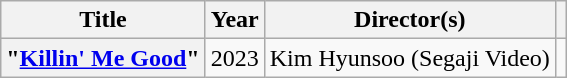<table class="wikitable plainrowheaders">
<tr>
<th scope="col">Title</th>
<th scope="col">Year</th>
<th scope="col">Director(s)</th>
<th scope="col"></th>
</tr>
<tr>
<th scope="row">"<a href='#'>Killin' Me Good</a>"</th>
<td>2023</td>
<td>Kim Hyunsoo (Segaji Video)</td>
<td style="text-align:center"></td>
</tr>
</table>
